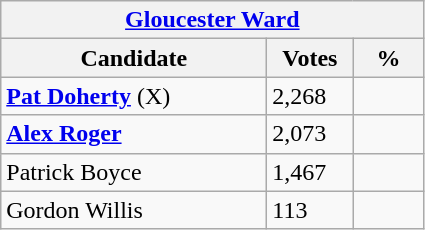<table class="wikitable">
<tr>
<th colspan="3"><a href='#'>Gloucester Ward</a></th>
</tr>
<tr>
<th style="width: 170px">Candidate</th>
<th style="width: 50px">Votes</th>
<th style="width: 40px">%</th>
</tr>
<tr>
<td><strong><a href='#'>Pat Doherty</a></strong> (X)</td>
<td>2,268</td>
<td></td>
</tr>
<tr>
<td><strong><a href='#'>Alex Roger</a></strong></td>
<td>2,073</td>
<td></td>
</tr>
<tr>
<td>Patrick Boyce</td>
<td>1,467</td>
<td></td>
</tr>
<tr>
<td>Gordon Willis</td>
<td>113</td>
<td></td>
</tr>
</table>
